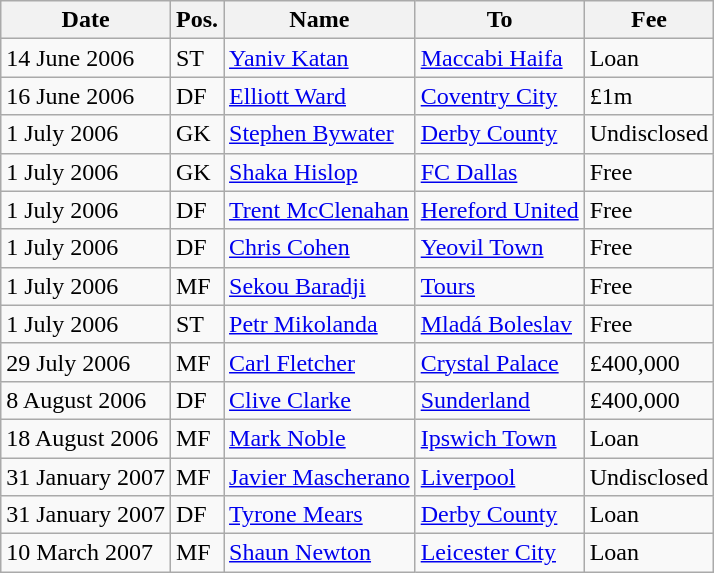<table class="wikitable">
<tr>
<th>Date</th>
<th>Pos.</th>
<th>Name</th>
<th>To</th>
<th>Fee</th>
</tr>
<tr>
<td>14 June 2006</td>
<td>ST</td>
<td> <a href='#'>Yaniv Katan</a></td>
<td> <a href='#'>Maccabi Haifa</a></td>
<td>Loan</td>
</tr>
<tr>
<td>16 June 2006</td>
<td>DF</td>
<td> <a href='#'>Elliott Ward</a></td>
<td> <a href='#'>Coventry City</a></td>
<td>£1m</td>
</tr>
<tr>
<td>1 July 2006</td>
<td>GK</td>
<td> <a href='#'>Stephen Bywater</a></td>
<td> <a href='#'>Derby County</a></td>
<td>Undisclosed</td>
</tr>
<tr>
<td>1 July 2006</td>
<td>GK</td>
<td> <a href='#'>Shaka Hislop</a></td>
<td> <a href='#'>FC Dallas</a></td>
<td>Free</td>
</tr>
<tr>
<td>1 July 2006</td>
<td>DF</td>
<td> <a href='#'>Trent McClenahan</a></td>
<td> <a href='#'>Hereford United</a></td>
<td>Free</td>
</tr>
<tr>
<td>1 July 2006</td>
<td>DF</td>
<td> <a href='#'>Chris Cohen</a></td>
<td> <a href='#'>Yeovil Town</a></td>
<td>Free</td>
</tr>
<tr>
<td>1 July 2006</td>
<td>MF</td>
<td> <a href='#'>Sekou Baradji</a></td>
<td> <a href='#'>Tours</a></td>
<td>Free</td>
</tr>
<tr>
<td>1 July 2006</td>
<td>ST</td>
<td> <a href='#'>Petr Mikolanda</a></td>
<td> <a href='#'>Mladá Boleslav</a></td>
<td>Free</td>
</tr>
<tr>
<td>29 July 2006</td>
<td>MF</td>
<td> <a href='#'>Carl Fletcher</a></td>
<td> <a href='#'>Crystal Palace</a></td>
<td>£400,000</td>
</tr>
<tr>
<td>8 August 2006</td>
<td>DF</td>
<td> <a href='#'>Clive Clarke</a></td>
<td> <a href='#'>Sunderland</a></td>
<td>£400,000</td>
</tr>
<tr>
<td>18 August 2006</td>
<td>MF</td>
<td> <a href='#'>Mark Noble</a></td>
<td> <a href='#'>Ipswich Town</a></td>
<td>Loan</td>
</tr>
<tr>
<td>31 January 2007</td>
<td>MF</td>
<td> <a href='#'>Javier Mascherano</a></td>
<td> <a href='#'>Liverpool</a></td>
<td>Undisclosed</td>
</tr>
<tr>
<td>31 January 2007</td>
<td>DF</td>
<td> <a href='#'>Tyrone Mears</a></td>
<td> <a href='#'>Derby County</a></td>
<td>Loan</td>
</tr>
<tr>
<td>10 March 2007</td>
<td>MF</td>
<td> <a href='#'>Shaun Newton</a></td>
<td> <a href='#'>Leicester City</a></td>
<td>Loan</td>
</tr>
</table>
